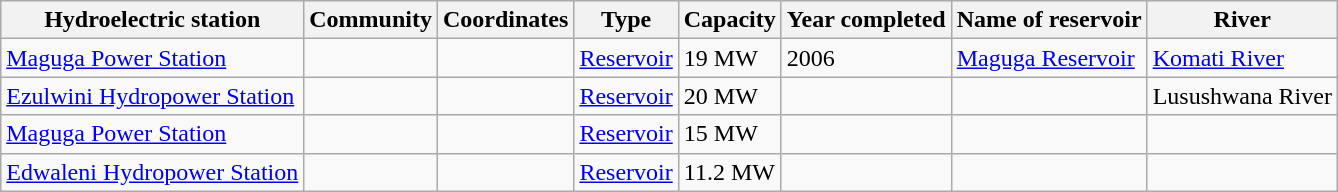<table class="wikitable">
<tr>
<th>Hydroelectric station</th>
<th>Community</th>
<th>Coordinates</th>
<th>Type</th>
<th>Capacity</th>
<th>Year completed</th>
<th>Name of reservoir</th>
<th>River</th>
</tr>
<tr>
<td><a href='#'>Maguga Power Station</a></td>
<td></td>
<td></td>
<td><a href='#'>Reservoir</a></td>
<td>19 MW</td>
<td>2006</td>
<td><a href='#'>Maguga Reservoir</a></td>
<td><a href='#'>Komati River</a></td>
</tr>
<tr>
<td><a href='#'>Ezulwini Hydropower Station</a></td>
<td></td>
<td></td>
<td><a href='#'>Reservoir</a></td>
<td>20 MW</td>
<td></td>
<td></td>
<td>Lusushwana River</td>
</tr>
<tr>
<td><a href='#'>Maguga Power Station</a></td>
<td></td>
<td></td>
<td><a href='#'>Reservoir</a></td>
<td>15 MW</td>
<td></td>
<td></td>
<td></td>
</tr>
<tr>
<td><a href='#'>Edwaleni Hydropower Station</a></td>
<td></td>
<td></td>
<td><a href='#'>Reservoir</a></td>
<td>11.2 MW</td>
<td></td>
<td></td>
<td></td>
</tr>
</table>
